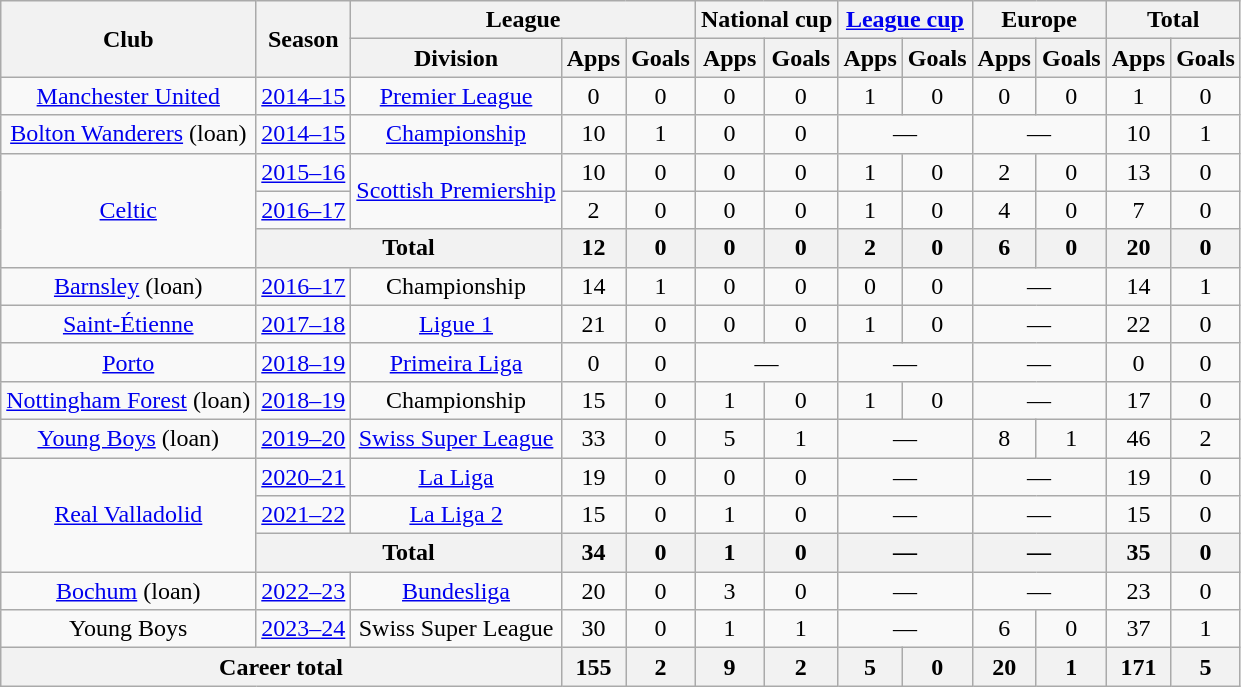<table class="wikitable" style="text-align:center">
<tr>
<th rowspan="2">Club</th>
<th rowspan="2">Season</th>
<th colspan="3">League</th>
<th colspan="2">National cup</th>
<th colspan="2"><a href='#'>League cup</a></th>
<th colspan="2">Europe</th>
<th colspan="2">Total</th>
</tr>
<tr>
<th>Division</th>
<th>Apps</th>
<th>Goals</th>
<th>Apps</th>
<th>Goals</th>
<th>Apps</th>
<th>Goals</th>
<th>Apps</th>
<th>Goals</th>
<th>Apps</th>
<th>Goals</th>
</tr>
<tr>
<td><a href='#'>Manchester United</a></td>
<td><a href='#'>2014–15</a></td>
<td><a href='#'>Premier League</a></td>
<td>0</td>
<td>0</td>
<td>0</td>
<td>0</td>
<td>1</td>
<td>0</td>
<td>0</td>
<td>0</td>
<td>1</td>
<td>0</td>
</tr>
<tr>
<td><a href='#'>Bolton Wanderers</a> (loan)</td>
<td><a href='#'>2014–15</a></td>
<td><a href='#'>Championship</a></td>
<td>10</td>
<td>1</td>
<td>0</td>
<td>0</td>
<td colspan="2">—</td>
<td colspan="2">—</td>
<td>10</td>
<td>1</td>
</tr>
<tr>
<td rowspan="3"><a href='#'>Celtic</a></td>
<td><a href='#'>2015–16</a></td>
<td rowspan="2"><a href='#'>Scottish Premiership</a></td>
<td>10</td>
<td>0</td>
<td>0</td>
<td>0</td>
<td>1</td>
<td>0</td>
<td>2</td>
<td>0</td>
<td>13</td>
<td>0</td>
</tr>
<tr>
<td><a href='#'>2016–17</a></td>
<td>2</td>
<td>0</td>
<td>0</td>
<td>0</td>
<td>1</td>
<td>0</td>
<td>4</td>
<td>0</td>
<td>7</td>
<td>0</td>
</tr>
<tr>
<th colspan="2">Total</th>
<th>12</th>
<th>0</th>
<th>0</th>
<th>0</th>
<th>2</th>
<th>0</th>
<th>6</th>
<th>0</th>
<th>20</th>
<th>0</th>
</tr>
<tr>
<td><a href='#'>Barnsley</a> (loan)</td>
<td><a href='#'>2016–17</a></td>
<td>Championship</td>
<td>14</td>
<td>1</td>
<td>0</td>
<td>0</td>
<td>0</td>
<td>0</td>
<td colspan="2">—</td>
<td>14</td>
<td>1</td>
</tr>
<tr>
<td><a href='#'>Saint-Étienne</a></td>
<td><a href='#'>2017–18</a></td>
<td><a href='#'>Ligue 1</a></td>
<td>21</td>
<td>0</td>
<td>0</td>
<td>0</td>
<td>1</td>
<td>0</td>
<td colspan="2">—</td>
<td>22</td>
<td>0</td>
</tr>
<tr>
<td><a href='#'>Porto</a></td>
<td><a href='#'>2018–19</a></td>
<td><a href='#'>Primeira Liga</a></td>
<td>0</td>
<td>0</td>
<td colspan="2">—</td>
<td colspan="2">—</td>
<td colspan="2">—</td>
<td>0</td>
<td>0</td>
</tr>
<tr>
<td><a href='#'>Nottingham Forest</a> (loan)</td>
<td><a href='#'>2018–19</a></td>
<td>Championship</td>
<td>15</td>
<td>0</td>
<td>1</td>
<td>0</td>
<td>1</td>
<td>0</td>
<td colspan="2">—</td>
<td>17</td>
<td>0</td>
</tr>
<tr>
<td><a href='#'>Young Boys</a> (loan)</td>
<td><a href='#'>2019–20</a></td>
<td><a href='#'>Swiss Super League</a></td>
<td>33</td>
<td>0</td>
<td>5</td>
<td>1</td>
<td colspan="2">—</td>
<td>8</td>
<td>1</td>
<td>46</td>
<td>2</td>
</tr>
<tr>
<td rowspan="3"><a href='#'>Real Valladolid</a></td>
<td><a href='#'>2020–21</a></td>
<td><a href='#'>La Liga</a></td>
<td>19</td>
<td>0</td>
<td>0</td>
<td>0</td>
<td colspan="2">—</td>
<td colspan="2">—</td>
<td —>19</td>
<td>0</td>
</tr>
<tr>
<td><a href='#'>2021–22</a></td>
<td><a href='#'>La Liga 2</a></td>
<td>15</td>
<td>0</td>
<td>1</td>
<td>0</td>
<td colspan="2">—</td>
<td colspan="2">—</td>
<td>15</td>
<td>0</td>
</tr>
<tr>
<th colspan="2">Total</th>
<th>34</th>
<th>0</th>
<th>1</th>
<th>0</th>
<th colspan="2">—</th>
<th colspan="2">—</th>
<th>35</th>
<th>0</th>
</tr>
<tr>
<td><a href='#'>Bochum</a> (loan)</td>
<td><a href='#'>2022–23</a></td>
<td><a href='#'>Bundesliga</a></td>
<td>20</td>
<td>0</td>
<td>3</td>
<td>0</td>
<td colspan="2">—</td>
<td colspan="2">—</td>
<td>23</td>
<td>0</td>
</tr>
<tr>
<td>Young Boys</td>
<td><a href='#'>2023–24</a></td>
<td>Swiss Super League</td>
<td>30</td>
<td>0</td>
<td>1</td>
<td>1</td>
<td colspan="2">—</td>
<td>6</td>
<td>0</td>
<td>37</td>
<td>1</td>
</tr>
<tr>
<th colspan="3">Career total</th>
<th>155</th>
<th>2</th>
<th>9</th>
<th>2</th>
<th>5</th>
<th>0</th>
<th>20</th>
<th>1</th>
<th>171</th>
<th>5</th>
</tr>
</table>
